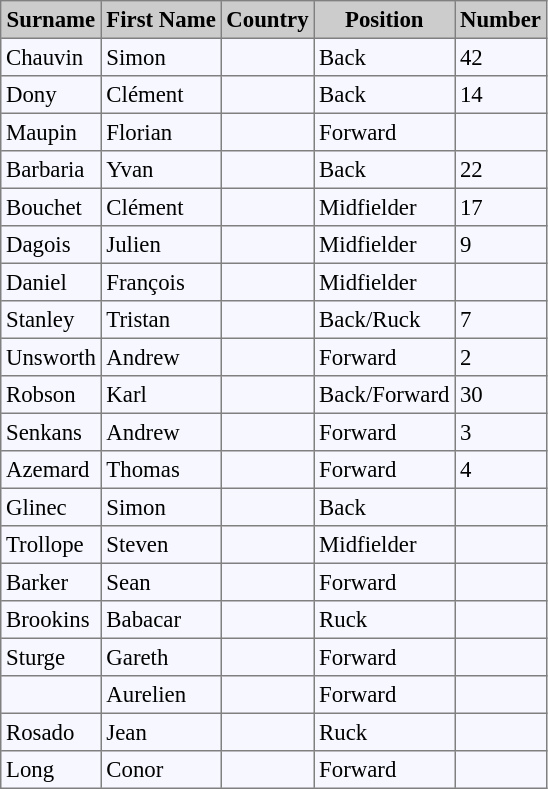<table bgcolor="#f7f8ff" cellpadding="3" cellspacing="0" border="1" style="font-size: 95%; border: gray solid 1px; border-collapse: collapse;">
<tr bgcolor="#CCCCCC">
<th>Surname</th>
<th>First Name</th>
<th>Country</th>
<th>Position</th>
<th>Number</th>
</tr>
<tr>
<td>Chauvin</td>
<td>Simon</td>
<td></td>
<td>Back</td>
<td>42</td>
</tr>
<tr>
<td>Dony</td>
<td>Clément</td>
<td></td>
<td>Back</td>
<td>14</td>
</tr>
<tr>
<td>Maupin</td>
<td>Florian</td>
<td></td>
<td>Forward</td>
<td></td>
</tr>
<tr>
<td>Barbaria</td>
<td>Yvan</td>
<td></td>
<td>Back</td>
<td>22</td>
</tr>
<tr>
<td>Bouchet</td>
<td>Clément</td>
<td></td>
<td>Midfielder</td>
<td>17</td>
</tr>
<tr>
<td>Dagois</td>
<td>Julien</td>
<td></td>
<td>Midfielder</td>
<td>9</td>
</tr>
<tr>
<td>Daniel</td>
<td>François</td>
<td></td>
<td>Midfielder</td>
<td></td>
</tr>
<tr>
<td>Stanley</td>
<td>Tristan</td>
<td></td>
<td>Back/Ruck</td>
<td>7</td>
</tr>
<tr>
<td>Unsworth</td>
<td>Andrew</td>
<td></td>
<td>Forward</td>
<td>2</td>
</tr>
<tr>
<td>Robson</td>
<td>Karl</td>
<td></td>
<td>Back/Forward</td>
<td>30</td>
</tr>
<tr>
<td>Senkans</td>
<td>Andrew</td>
<td></td>
<td>Forward</td>
<td>3</td>
</tr>
<tr>
<td>Azemard</td>
<td>Thomas</td>
<td></td>
<td>Forward</td>
<td>4</td>
</tr>
<tr>
<td>Glinec</td>
<td>Simon</td>
<td></td>
<td>Back</td>
<td></td>
</tr>
<tr>
<td>Trollope</td>
<td>Steven</td>
<td></td>
<td>Midfielder</td>
<td></td>
</tr>
<tr>
<td>Barker</td>
<td>Sean</td>
<td></td>
<td>Forward</td>
<td></td>
</tr>
<tr>
<td>Brookins</td>
<td>Babacar</td>
<td></td>
<td>Ruck</td>
<td></td>
</tr>
<tr>
<td>Sturge</td>
<td>Gareth</td>
<td></td>
<td>Forward</td>
<td></td>
</tr>
<tr>
<td></td>
<td>Aurelien</td>
<td></td>
<td>Forward</td>
<td></td>
</tr>
<tr>
<td>Rosado</td>
<td>Jean</td>
<td></td>
<td>Ruck</td>
<td></td>
</tr>
<tr>
<td>Long</td>
<td>Conor</td>
<td></td>
<td>Forward</td>
<td></td>
</tr>
</table>
